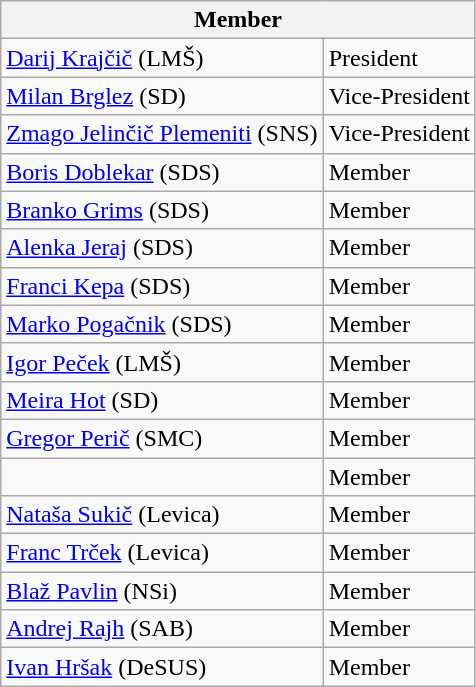<table class="wikitable">
<tr>
<th colspan="2">Member</th>
</tr>
<tr>
<td><a href='#'>Darij Krajčič</a> (LMŠ)</td>
<td>President</td>
</tr>
<tr>
<td><a href='#'>Milan Brglez</a> (SD)</td>
<td>Vice-President</td>
</tr>
<tr>
<td><a href='#'>Zmago Jelinčič Plemeniti</a> (SNS)</td>
<td>Vice-President</td>
</tr>
<tr>
<td><a href='#'>Boris Doblekar</a> (SDS)</td>
<td>Member</td>
</tr>
<tr>
<td><a href='#'>Branko Grims</a> (SDS)</td>
<td>Member</td>
</tr>
<tr>
<td><a href='#'>Alenka Jeraj</a> (SDS)</td>
<td>Member</td>
</tr>
<tr>
<td><a href='#'>Franci Kepa</a> (SDS)</td>
<td>Member</td>
</tr>
<tr>
<td><a href='#'>Marko Pogačnik</a> (SDS)</td>
<td>Member</td>
</tr>
<tr>
<td><a href='#'>Igor Peček</a> (LMŠ)</td>
<td>Member</td>
</tr>
<tr>
<td><a href='#'>Meira Hot</a> (SD)</td>
<td>Member</td>
</tr>
<tr>
<td><a href='#'>Gregor Perič</a> (SMC)</td>
<td>Member</td>
</tr>
<tr>
<td></td>
<td>Member</td>
</tr>
<tr>
<td><a href='#'>Nataša Sukič</a> (Levica)</td>
<td>Member</td>
</tr>
<tr>
<td><a href='#'>Franc Trček</a> (Levica)</td>
<td>Member</td>
</tr>
<tr>
<td><a href='#'>Blaž Pavlin</a> (NSi)</td>
<td>Member</td>
</tr>
<tr>
<td><a href='#'>Andrej Rajh</a> (SAB)</td>
<td>Member</td>
</tr>
<tr>
<td><a href='#'>Ivan Hršak</a> (DeSUS)</td>
<td>Member</td>
</tr>
</table>
